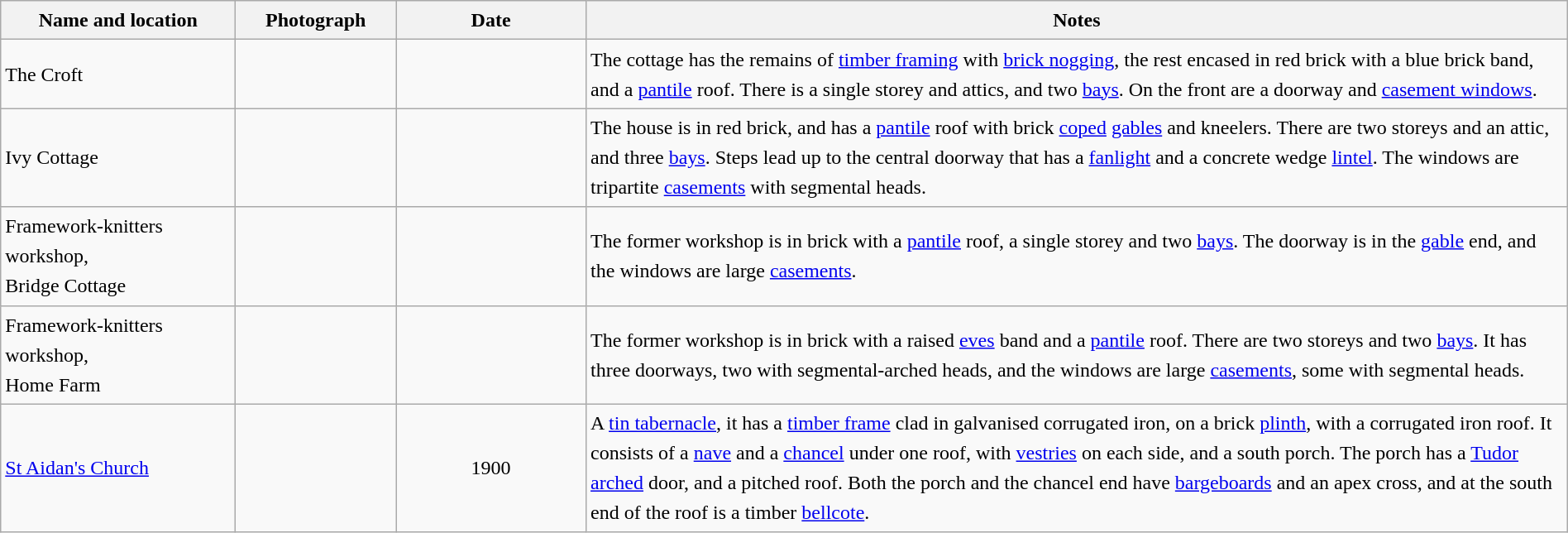<table class="wikitable sortable plainrowheaders" style="width:100%; border:0px; text-align:left; line-height:150%">
<tr>
<th scope="col"  style="width:150px">Name and location</th>
<th scope="col"  style="width:100px" class="unsortable">Photograph</th>
<th scope="col"  style="width:120px">Date</th>
<th scope="col"  style="width:650px" class="unsortable">Notes</th>
</tr>
<tr>
<td>The Croft<br><small></small></td>
<td></td>
<td align="center"></td>
<td>The cottage has the remains of <a href='#'>timber framing</a> with <a href='#'>brick nogging</a>, the rest encased in red brick with a blue brick band, and a <a href='#'>pantile</a> roof.  There is a single storey and attics, and two <a href='#'>bays</a>.  On the front are a doorway and <a href='#'>casement windows</a>.</td>
</tr>
<tr>
<td>Ivy Cottage<br><small></small></td>
<td></td>
<td align="center"></td>
<td>The house is in red brick, and has a <a href='#'>pantile</a> roof with brick <a href='#'>coped</a> <a href='#'>gables</a> and kneelers.  There are two storeys and an attic, and three <a href='#'>bays</a>.  Steps lead up to the central doorway that has a <a href='#'>fanlight</a> and a concrete wedge <a href='#'>lintel</a>.  The windows are tripartite <a href='#'>casements</a> with segmental heads.</td>
</tr>
<tr>
<td>Framework-knitters workshop,<br>Bridge Cottage<br><small></small></td>
<td></td>
<td align="center"></td>
<td>The former workshop is in brick with a <a href='#'>pantile</a> roof, a single storey and two <a href='#'>bays</a>.  The doorway is in the <a href='#'>gable</a> end, and the windows are large <a href='#'>casements</a>.</td>
</tr>
<tr>
<td>Framework-knitters workshop,<br>Home Farm<br><small></small></td>
<td></td>
<td align="center"></td>
<td>The former workshop is in brick with a raised <a href='#'>eves</a> band and a <a href='#'>pantile</a> roof.  There are two storeys and two <a href='#'>bays</a>.  It has three doorways, two with segmental-arched heads, and the windows are large <a href='#'>casements</a>, some with segmental heads.</td>
</tr>
<tr>
<td><a href='#'>St Aidan's Church</a><br><small></small></td>
<td></td>
<td align="center">1900</td>
<td>A <a href='#'>tin tabernacle</a>, it has a <a href='#'>timber frame</a> clad in galvanised corrugated iron, on a brick <a href='#'>plinth</a>, with a corrugated iron roof.  It consists of a <a href='#'>nave</a> and a <a href='#'>chancel</a> under one roof, with <a href='#'>vestries</a> on each side, and a south porch.  The porch has a <a href='#'>Tudor arched</a> door, and a pitched roof.  Both the porch and the chancel end have <a href='#'>bargeboards</a> and an apex cross, and at the south end of the roof is a timber <a href='#'>bellcote</a>.</td>
</tr>
<tr>
</tr>
</table>
